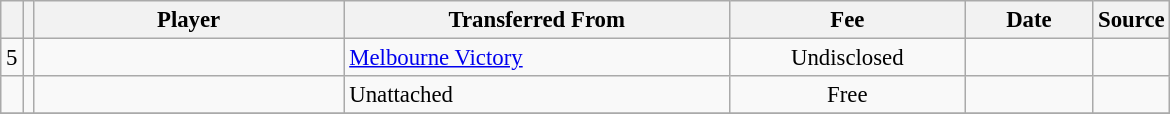<table class="wikitable plainrowheaders sortable" style="font-size:95%">
<tr>
<th></th>
<th></th>
<th scope=col style="width:200px;"><strong>Player</strong></th>
<th scope=col style="width:250px;"><strong>Transferred From</strong></th>
<th scope=col style="width:150px;"><strong>Fee</strong></th>
<th scope=col style="width:78px;"><strong>Date</strong></th>
<th><strong>Source</strong></th>
</tr>
<tr>
<td align=center>5</td>
<td align=center></td>
<td></td>
<td> <a href='#'>Melbourne Victory</a></td>
<td align=center>Undisclosed</td>
<td align=center></td>
<td align=center></td>
</tr>
<tr>
<td align=center></td>
<td align=center></td>
<td></td>
<td>Unattached</td>
<td align=center>Free</td>
<td align=center></td>
<td align=center></td>
</tr>
<tr>
</tr>
</table>
